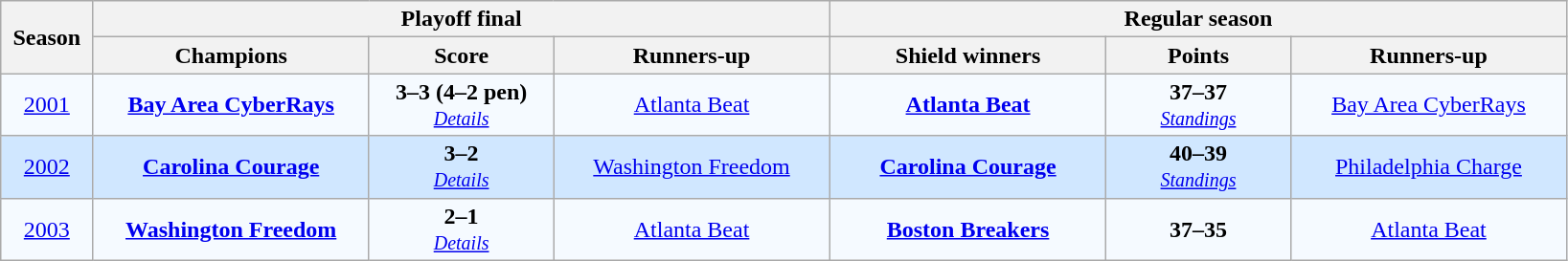<table class="wikitable" style="text-align: center;">
<tr>
<th rowspan=2 width=5%>Season</th>
<th colspan=3>Playoff final</th>
<th colspan=3>Regular season</th>
</tr>
<tr>
<th width=15%>Champions</th>
<th width=10%>Score</th>
<th width=15%>Runners-up</th>
<th width=15%>Shield winners</th>
<th width=10%>Points</th>
<th width=15%>Runners-up</th>
</tr>
<tr bgcolor=#f5faff>
<td><a href='#'>2001</a></td>
<td><strong><a href='#'>Bay Area CyberRays</a></strong></td>
<td><strong>3–3 (4–2 pen)</strong><br><small><em><a href='#'>Details</a></em></small></td>
<td><a href='#'>Atlanta Beat</a></td>
<td><strong><a href='#'>Atlanta Beat</a></strong></td>
<td><strong>37–37</strong><br><small><em><a href='#'>Standings</a></em></small></td>
<td><a href='#'>Bay Area CyberRays</a></td>
</tr>
<tr bgcolor=#d0e7ff>
<td><a href='#'>2002</a></td>
<td><strong><a href='#'>Carolina Courage</a></strong></td>
<td><strong>3–2</strong><br><small><em><a href='#'>Details</a></em></small></td>
<td><a href='#'>Washington Freedom</a></td>
<td><strong><a href='#'>Carolina Courage</a></strong></td>
<td><strong>40–39</strong><br><small><em><a href='#'>Standings</a></em></small></td>
<td><a href='#'>Philadelphia Charge</a></td>
</tr>
<tr bgcolor=#f5faff>
<td><a href='#'>2003</a></td>
<td><strong><a href='#'>Washington Freedom</a></strong></td>
<td><strong>2–1</strong><br><small><em><a href='#'>Details</a></em></small></td>
<td><a href='#'>Atlanta Beat</a></td>
<td><strong><a href='#'>Boston Breakers</a></strong></td>
<td><strong>37–35</strong></td>
<td><a href='#'>Atlanta Beat</a></td>
</tr>
</table>
